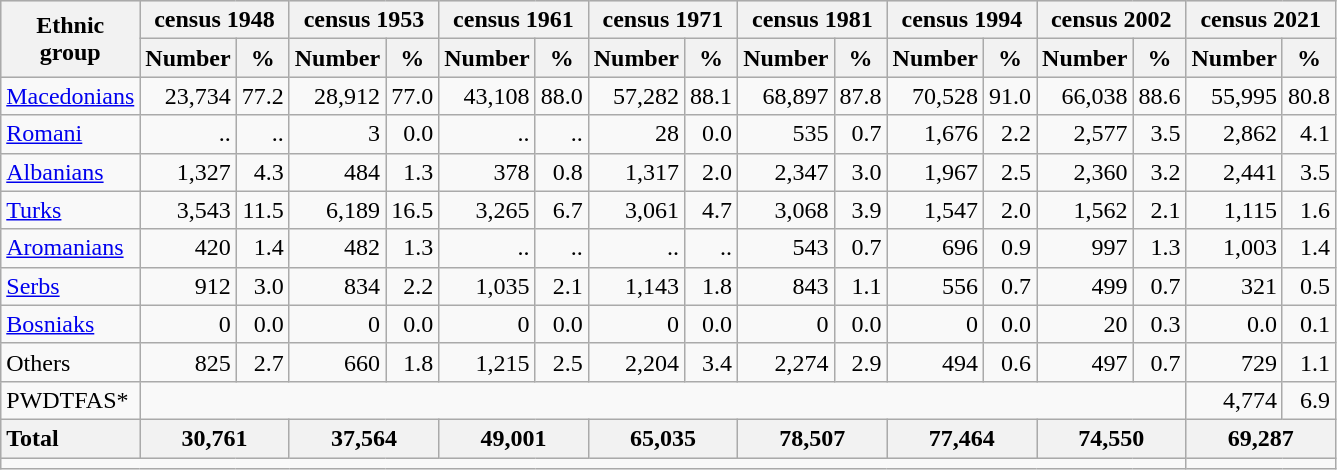<table class="wikitable">
<tr style="background:#e0e0e0;">
<th rowspan="2">Ethnic<br>group</th>
<th colspan="2">census 1948</th>
<th colspan="2">census 1953</th>
<th colspan="2">census 1961</th>
<th colspan="2">census 1971</th>
<th colspan="2">census 1981</th>
<th colspan="2">census 1994</th>
<th colspan="2">census 2002</th>
<th colspan="2">census 2021</th>
</tr>
<tr style="background:#e0e0e0;">
<th>Number</th>
<th>%</th>
<th>Number</th>
<th>%</th>
<th>Number</th>
<th>%</th>
<th>Number</th>
<th>%</th>
<th>Number</th>
<th>%</th>
<th>Number</th>
<th>%</th>
<th>Number</th>
<th>%</th>
<th>Number</th>
<th>%</th>
</tr>
<tr>
<td><a href='#'>Macedonians</a></td>
<td style="text-align:right;">23,734</td>
<td style="text-align:right;">77.2</td>
<td style="text-align:right;">28,912</td>
<td style="text-align:right;">77.0</td>
<td style="text-align:right;">43,108</td>
<td style="text-align:right;">88.0</td>
<td style="text-align:right;">57,282</td>
<td style="text-align:right;">88.1</td>
<td style="text-align:right;">68,897</td>
<td style="text-align:right;">87.8</td>
<td style="text-align:right;">70,528</td>
<td style="text-align:right;">91.0</td>
<td style="text-align:right;">66,038</td>
<td style="text-align:right;">88.6</td>
<td style="text-align:right;">55,995</td>
<td style="text-align:right;">80.8</td>
</tr>
<tr>
<td><a href='#'>Romani</a></td>
<td style="text-align:right;">..</td>
<td style="text-align:right;">..</td>
<td style="text-align:right;">3</td>
<td style="text-align:right;">0.0</td>
<td style="text-align:right;">..</td>
<td style="text-align:right;">..</td>
<td style="text-align:right;">28</td>
<td style="text-align:right;">0.0</td>
<td style="text-align:right;">535</td>
<td style="text-align:right;">0.7</td>
<td style="text-align:right;">1,676</td>
<td style="text-align:right;">2.2</td>
<td style="text-align:right;">2,577</td>
<td style="text-align:right;">3.5</td>
<td style="text-align:right;">2,862</td>
<td style="text-align:right;">4.1</td>
</tr>
<tr>
<td><a href='#'>Albanians</a></td>
<td style="text-align:right;">1,327</td>
<td style="text-align:right;">4.3</td>
<td style="text-align:right;">484</td>
<td style="text-align:right;">1.3</td>
<td style="text-align:right;">378</td>
<td style="text-align:right;">0.8</td>
<td style="text-align:right;">1,317</td>
<td style="text-align:right;">2.0</td>
<td style="text-align:right;">2,347</td>
<td style="text-align:right;">3.0</td>
<td style="text-align:right;">1,967</td>
<td style="text-align:right;">2.5</td>
<td style="text-align:right;">2,360</td>
<td style="text-align:right;">3.2</td>
<td style="text-align:right;">2,441</td>
<td style="text-align:right;">3.5</td>
</tr>
<tr>
<td><a href='#'>Turks</a></td>
<td style="text-align:right;">3,543</td>
<td style="text-align:right;">11.5</td>
<td style="text-align:right;">6,189</td>
<td style="text-align:right;">16.5</td>
<td style="text-align:right;">3,265</td>
<td style="text-align:right;">6.7</td>
<td style="text-align:right;">3,061</td>
<td style="text-align:right;">4.7</td>
<td style="text-align:right;">3,068</td>
<td style="text-align:right;">3.9</td>
<td style="text-align:right;">1,547</td>
<td style="text-align:right;">2.0</td>
<td style="text-align:right;">1,562</td>
<td style="text-align:right;">2.1</td>
<td style="text-align:right;">1,115</td>
<td style="text-align:right;">1.6</td>
</tr>
<tr>
<td><a href='#'>Aromanians</a></td>
<td style="text-align:right;">420</td>
<td style="text-align:right;">1.4</td>
<td style="text-align:right;">482</td>
<td style="text-align:right;">1.3</td>
<td style="text-align:right;">..</td>
<td style="text-align:right;">..</td>
<td style="text-align:right;">..</td>
<td style="text-align:right;">..</td>
<td style="text-align:right;">543</td>
<td style="text-align:right;">0.7</td>
<td style="text-align:right;">696</td>
<td style="text-align:right;">0.9</td>
<td style="text-align:right;">997</td>
<td style="text-align:right;">1.3</td>
<td style="text-align:right;">1,003</td>
<td style="text-align:right;">1.4</td>
</tr>
<tr>
<td><a href='#'>Serbs</a></td>
<td style="text-align:right;">912</td>
<td style="text-align:right;">3.0</td>
<td style="text-align:right;">834</td>
<td style="text-align:right;">2.2</td>
<td style="text-align:right;">1,035</td>
<td style="text-align:right;">2.1</td>
<td style="text-align:right;">1,143</td>
<td style="text-align:right;">1.8</td>
<td style="text-align:right;">843</td>
<td style="text-align:right;">1.1</td>
<td style="text-align:right;">556</td>
<td style="text-align:right;">0.7</td>
<td style="text-align:right;">499</td>
<td style="text-align:right;">0.7</td>
<td style="text-align:right;">321</td>
<td style="text-align:right;">0.5</td>
</tr>
<tr>
<td><a href='#'>Bosniaks</a></td>
<td style="text-align:right;">0</td>
<td style="text-align:right;">0.0</td>
<td style="text-align:right;">0</td>
<td style="text-align:right;">0.0</td>
<td style="text-align:right;">0</td>
<td style="text-align:right;">0.0</td>
<td style="text-align:right;">0</td>
<td style="text-align:right;">0.0</td>
<td style="text-align:right;">0</td>
<td style="text-align:right;">0.0</td>
<td style="text-align:right;">0</td>
<td style="text-align:right;">0.0</td>
<td style="text-align:right;">20</td>
<td style="text-align:right;">0.3</td>
<td style="text-align:right;">0.0</td>
<td style="text-align:right;">0.1</td>
</tr>
<tr>
<td>Others</td>
<td style="text-align:right;">825</td>
<td style="text-align:right;">2.7</td>
<td style="text-align:right;">660</td>
<td style="text-align:right;">1.8</td>
<td style="text-align:right;">1,215</td>
<td style="text-align:right;">2.5</td>
<td style="text-align:right;">2,204</td>
<td style="text-align:right;">3.4</td>
<td style="text-align:right;">2,274</td>
<td style="text-align:right;">2.9</td>
<td style="text-align:right;">494</td>
<td style="text-align:right;">0.6</td>
<td style="text-align:right;">497</td>
<td style="text-align:right;">0.7</td>
<td style="text-align:right;">729</td>
<td style="text-align:right;">1.1</td>
</tr>
<tr>
<td>PWDTFAS*</td>
<td colspan="14"></td>
<td style="text-align:right;">4,774</td>
<td style="text-align:right;">6.9</td>
</tr>
<tr style="background:#e0e0e0;">
<th style="text-align:left;">Total</th>
<th colspan="2">30,761</th>
<th colspan="2">37,564</th>
<th colspan="2">49,001</th>
<th colspan="2">65,035</th>
<th colspan="2">78,507</th>
<th colspan="2">77,464</th>
<th colspan="2">74,550</th>
<th colspan="2">69,287</th>
</tr>
<tr>
<td colspan="15"><small></small></td>
</tr>
</table>
